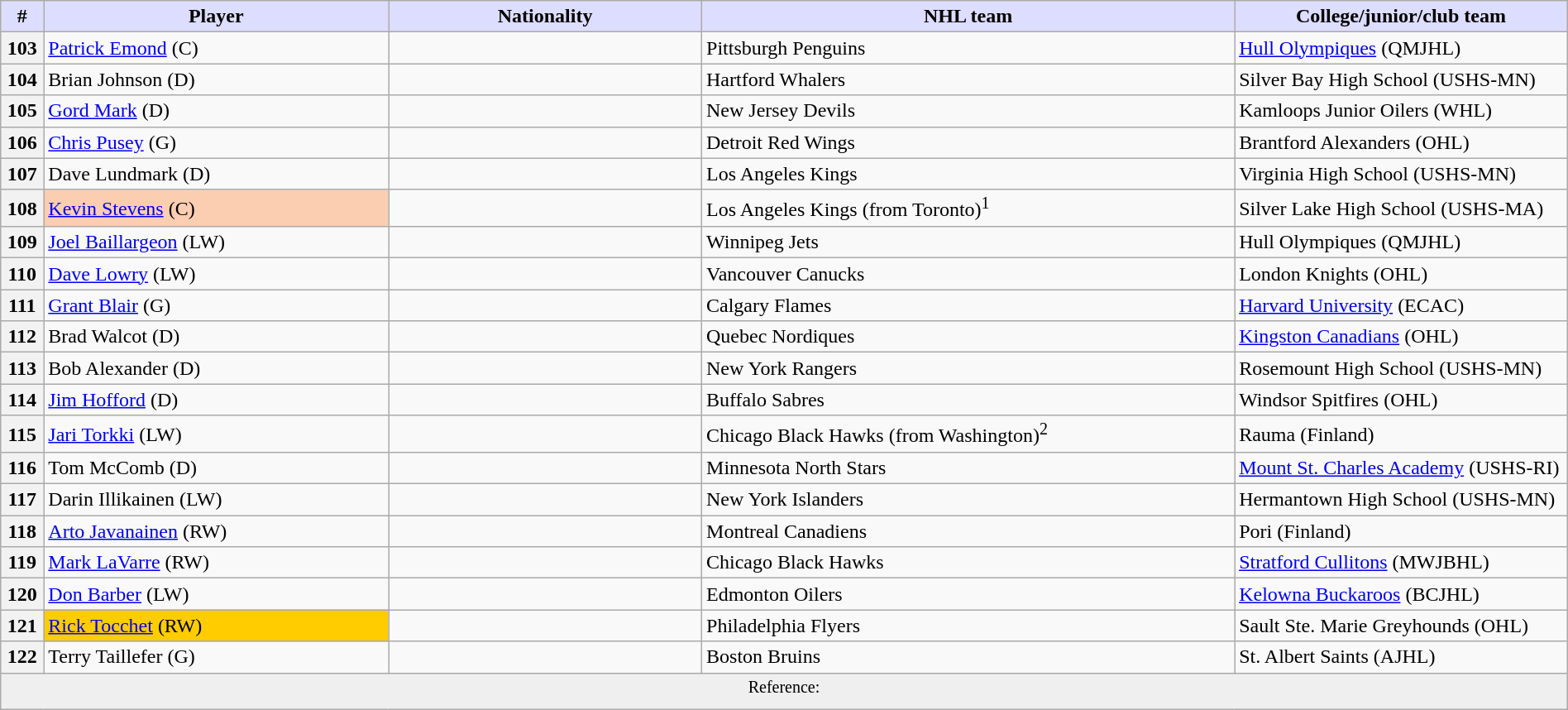<table class="wikitable" style="width: 100%">
<tr>
<th style="background:#ddf; width:2.75%;">#</th>
<th style="background:#ddf; width:22.0%;">Player</th>
<th style="background:#ddf; width:20.0%;">Nationality</th>
<th style="background:#ddf; width:34.0%;">NHL team</th>
<th style="background:#ddf; width:100.0%;">College/junior/club team</th>
</tr>
<tr>
<th>103</th>
<td><a href='#'>Patrick Emond</a> (C)</td>
<td></td>
<td>Pittsburgh Penguins</td>
<td><a href='#'>Hull Olympiques</a> (QMJHL)</td>
</tr>
<tr>
<th>104</th>
<td>Brian Johnson (D)</td>
<td></td>
<td>Hartford Whalers</td>
<td>Silver Bay High School (USHS-MN)</td>
</tr>
<tr>
<th>105</th>
<td><a href='#'>Gord Mark</a> (D)</td>
<td></td>
<td>New Jersey Devils</td>
<td>Kamloops Junior Oilers (WHL)</td>
</tr>
<tr>
<th>106</th>
<td><a href='#'>Chris Pusey</a> (G)</td>
<td></td>
<td>Detroit Red Wings</td>
<td>Brantford Alexanders (OHL)</td>
</tr>
<tr>
<th>107</th>
<td>Dave Lundmark (D)</td>
<td></td>
<td>Los Angeles Kings</td>
<td>Virginia High School (USHS-MN)</td>
</tr>
<tr>
<th>108</th>
<td style="background:#fbceb1;"><a href='#'>Kevin Stevens</a> (C)</td>
<td></td>
<td>Los Angeles Kings (from Toronto)<sup>1</sup></td>
<td>Silver Lake High School (USHS-MA)</td>
</tr>
<tr>
<th>109</th>
<td><a href='#'>Joel Baillargeon</a> (LW)</td>
<td></td>
<td>Winnipeg Jets</td>
<td>Hull Olympiques (QMJHL)</td>
</tr>
<tr>
<th>110</th>
<td><a href='#'>Dave Lowry</a> (LW)</td>
<td></td>
<td>Vancouver Canucks</td>
<td>London Knights (OHL)</td>
</tr>
<tr>
<th>111</th>
<td><a href='#'>Grant Blair</a> (G)</td>
<td></td>
<td>Calgary Flames</td>
<td><a href='#'>Harvard University</a> (ECAC)</td>
</tr>
<tr>
<th>112</th>
<td>Brad Walcot (D)</td>
<td></td>
<td>Quebec Nordiques</td>
<td><a href='#'>Kingston Canadians</a> (OHL)</td>
</tr>
<tr>
<th>113</th>
<td>Bob Alexander (D)</td>
<td></td>
<td>New York Rangers</td>
<td>Rosemount High School (USHS-MN)</td>
</tr>
<tr>
<th>114</th>
<td><a href='#'>Jim Hofford</a> (D)</td>
<td></td>
<td>Buffalo Sabres</td>
<td>Windsor Spitfires (OHL)</td>
</tr>
<tr>
<th>115</th>
<td><a href='#'>Jari Torkki</a> (LW)</td>
<td></td>
<td>Chicago Black Hawks (from Washington)<sup>2</sup></td>
<td>Rauma (Finland)</td>
</tr>
<tr>
<th>116</th>
<td>Tom McComb (D)</td>
<td></td>
<td>Minnesota North Stars</td>
<td><a href='#'>Mount St. Charles Academy</a> (USHS-RI)</td>
</tr>
<tr>
<th>117</th>
<td>Darin Illikainen (LW)</td>
<td></td>
<td>New York Islanders</td>
<td>Hermantown High School (USHS-MN)</td>
</tr>
<tr>
<th>118</th>
<td><a href='#'>Arto Javanainen</a> (RW)</td>
<td></td>
<td>Montreal Canadiens</td>
<td>Pori (Finland)</td>
</tr>
<tr>
<th>119</th>
<td><a href='#'>Mark LaVarre</a> (RW)</td>
<td></td>
<td>Chicago Black Hawks</td>
<td><a href='#'>Stratford Cullitons</a> (MWJBHL)</td>
</tr>
<tr>
<th>120</th>
<td><a href='#'>Don Barber</a> (LW)</td>
<td></td>
<td>Edmonton Oilers</td>
<td><a href='#'>Kelowna Buckaroos</a> (BCJHL)</td>
</tr>
<tr>
<th>121</th>
<td style="background:#fc0;"><a href='#'>Rick Tocchet</a> (RW)</td>
<td></td>
<td>Philadelphia Flyers</td>
<td>Sault Ste. Marie Greyhounds (OHL)</td>
</tr>
<tr>
<th>122</th>
<td>Terry Taillefer (G)</td>
<td></td>
<td>Boston Bruins</td>
<td>St. Albert Saints (AJHL)</td>
</tr>
<tr>
<td colspan="6" style="text-align:center; background:#efefef;"><sup>Reference:  </sup></td>
</tr>
</table>
